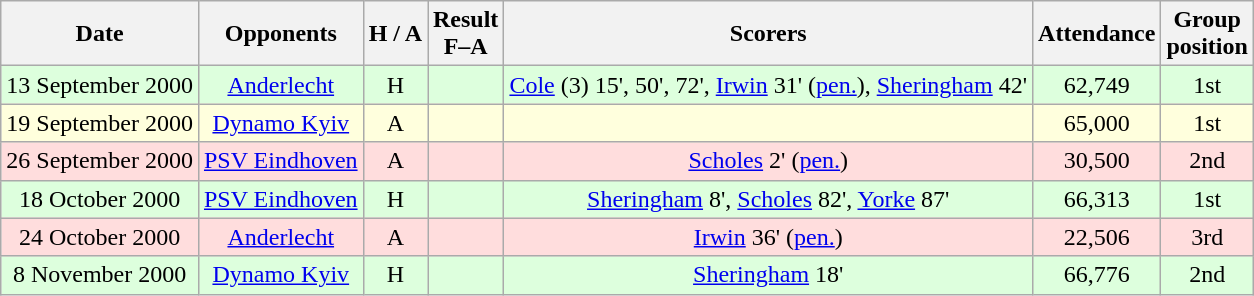<table class="wikitable" style="text-align:center">
<tr>
<th>Date</th>
<th>Opponents</th>
<th>H / A</th>
<th>Result<br>F–A</th>
<th>Scorers</th>
<th>Attendance</th>
<th>Group<br>position</th>
</tr>
<tr bgcolor="#ddffdd">
<td>13 September 2000</td>
<td><a href='#'>Anderlecht</a></td>
<td>H</td>
<td></td>
<td><a href='#'>Cole</a> (3) 15', 50', 72', <a href='#'>Irwin</a> 31' (<a href='#'>pen.</a>), <a href='#'>Sheringham</a> 42'</td>
<td>62,749</td>
<td>1st</td>
</tr>
<tr bgcolor="#ffffdd">
<td>19 September 2000</td>
<td><a href='#'>Dynamo Kyiv</a></td>
<td>A</td>
<td></td>
<td></td>
<td>65,000</td>
<td>1st</td>
</tr>
<tr bgcolor="#ffdddd">
<td>26 September 2000</td>
<td><a href='#'>PSV Eindhoven</a></td>
<td>A</td>
<td></td>
<td><a href='#'>Scholes</a> 2' (<a href='#'>pen.</a>)</td>
<td>30,500</td>
<td>2nd</td>
</tr>
<tr bgcolor="#ddffdd">
<td>18 October 2000</td>
<td><a href='#'>PSV Eindhoven</a></td>
<td>H</td>
<td></td>
<td><a href='#'>Sheringham</a> 8', <a href='#'>Scholes</a> 82', <a href='#'>Yorke</a> 87'</td>
<td>66,313</td>
<td>1st</td>
</tr>
<tr bgcolor="#ffdddd">
<td>24 October 2000</td>
<td><a href='#'>Anderlecht</a></td>
<td>A</td>
<td></td>
<td><a href='#'>Irwin</a> 36' (<a href='#'>pen.</a>)</td>
<td>22,506</td>
<td>3rd</td>
</tr>
<tr bgcolor="#ddffdd">
<td>8 November 2000</td>
<td><a href='#'>Dynamo Kyiv</a></td>
<td>H</td>
<td></td>
<td><a href='#'>Sheringham</a> 18'</td>
<td>66,776</td>
<td>2nd</td>
</tr>
</table>
